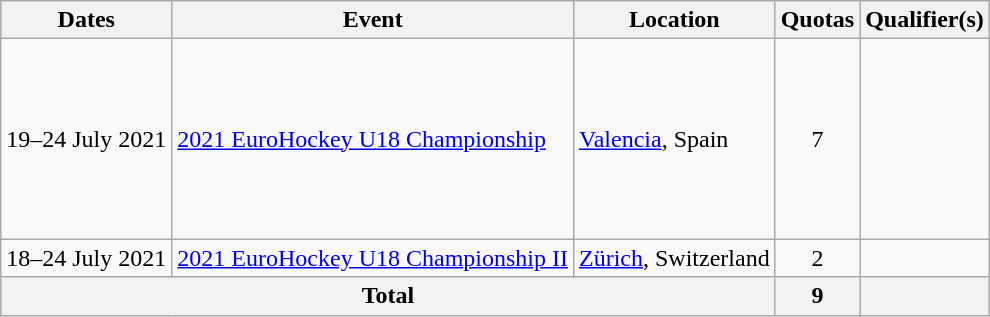<table class="wikitable">
<tr>
<th>Dates</th>
<th>Event</th>
<th>Location</th>
<th>Quotas</th>
<th>Qualifier(s)</th>
</tr>
<tr>
<td>19–24 July 2021</td>
<td><a href='#'>2021 EuroHockey U18 Championship</a></td>
<td><a href='#'>Valencia</a>, Spain</td>
<td align=center>7</td>
<td><br><br><br><br><br><s></s><br><br></td>
</tr>
<tr>
<td>18–24 July 2021</td>
<td><a href='#'>2021 EuroHockey U18 Championship II</a></td>
<td><a href='#'>Zürich</a>, Switzerland</td>
<td align=center>2</td>
<td><br></td>
</tr>
<tr>
<th colspan=3>Total</th>
<th>9</th>
<th></th>
</tr>
</table>
